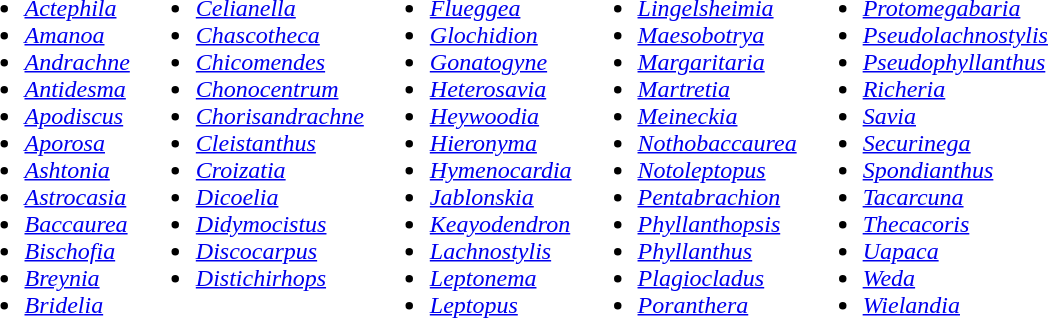<table border="0">
<tr>
<td valign="top"><br><ul><li><em><a href='#'>Actephila</a></em> </li><li><em><a href='#'>Amanoa</a></em> </li><li><em><a href='#'>Andrachne</a></em> </li><li><em><a href='#'>Antidesma</a></em> </li><li><em><a href='#'>Apodiscus</a></em> </li><li><em><a href='#'>Aporosa</a></em> </li><li><em><a href='#'>Ashtonia</a></em> </li><li><em><a href='#'>Astrocasia</a></em> </li><li><em><a href='#'>Baccaurea</a></em> </li><li><em><a href='#'>Bischofia</a></em> </li><li><em><a href='#'>Breynia</a></em> </li><li><em><a href='#'>Bridelia</a></em> </li></ul></td>
<td valign="top"><br><ul><li><em><a href='#'>Celianella</a></em> </li><li><em><a href='#'>Chascotheca</a></em> </li><li><em><a href='#'>Chicomendes</a></em> </li><li><em><a href='#'>Chonocentrum</a></em> </li><li><em><a href='#'>Chorisandrachne</a></em> </li><li><em><a href='#'>Cleistanthus</a></em> </li><li><em><a href='#'>Croizatia</a></em> </li><li><em><a href='#'>Dicoelia</a></em> </li><li><em><a href='#'>Didymocistus</a></em> </li><li><em><a href='#'>Discocarpus</a></em> </li><li><em><a href='#'>Distichirhops</a></em> </li></ul></td>
<td valign="top"><br><ul><li><em><a href='#'>Flueggea</a></em> </li><li><em><a href='#'>Glochidion</a></em> </li><li><em><a href='#'>Gonatogyne</a></em> </li><li><em><a href='#'>Heterosavia</a></em> </li><li><em><a href='#'>Heywoodia</a></em> </li><li><em><a href='#'>Hieronyma</a></em> </li><li><em><a href='#'>Hymenocardia</a></em> </li><li><em><a href='#'>Jablonskia</a></em> </li><li><em><a href='#'>Keayodendron</a></em> </li><li><em><a href='#'>Lachnostylis</a></em> </li><li><em><a href='#'>Leptonema</a></em> </li><li><em><a href='#'>Leptopus</a></em> </li></ul></td>
<td valign="top"><br><ul><li><em><a href='#'>Lingelsheimia</a></em> </li><li><em><a href='#'>Maesobotrya</a></em> </li><li><em><a href='#'>Margaritaria</a></em> </li><li><em><a href='#'>Martretia</a></em> </li><li><em><a href='#'>Meineckia</a></em> </li><li><em><a href='#'>Nothobaccaurea</a></em> </li><li><em><a href='#'>Notoleptopus</a></em> </li><li><em><a href='#'>Pentabrachion</a></em> </li><li><em><a href='#'>Phyllanthopsis</a></em> </li><li><em><a href='#'>Phyllanthus</a></em> </li><li><em><a href='#'>Plagiocladus</a></em> </li><li><em><a href='#'>Poranthera</a></em> </li></ul></td>
<td valign="top"><br><ul><li><em><a href='#'>Protomegabaria</a></em> </li><li><em><a href='#'>Pseudolachnostylis</a></em> </li><li><em><a href='#'>Pseudophyllanthus</a></em> </li><li><em><a href='#'>Richeria</a></em> </li><li><em><a href='#'>Savia</a></em> </li><li><em><a href='#'>Securinega</a></em> </li><li><em><a href='#'>Spondianthus</a></em> </li><li><em><a href='#'>Tacarcuna</a></em> </li><li><em><a href='#'>Thecacoris</a></em> </li><li><em><a href='#'>Uapaca</a></em> </li><li><em><a href='#'>Weda</a></em> </li><li><em><a href='#'>Wielandia</a></em> </li></ul></td>
</tr>
</table>
